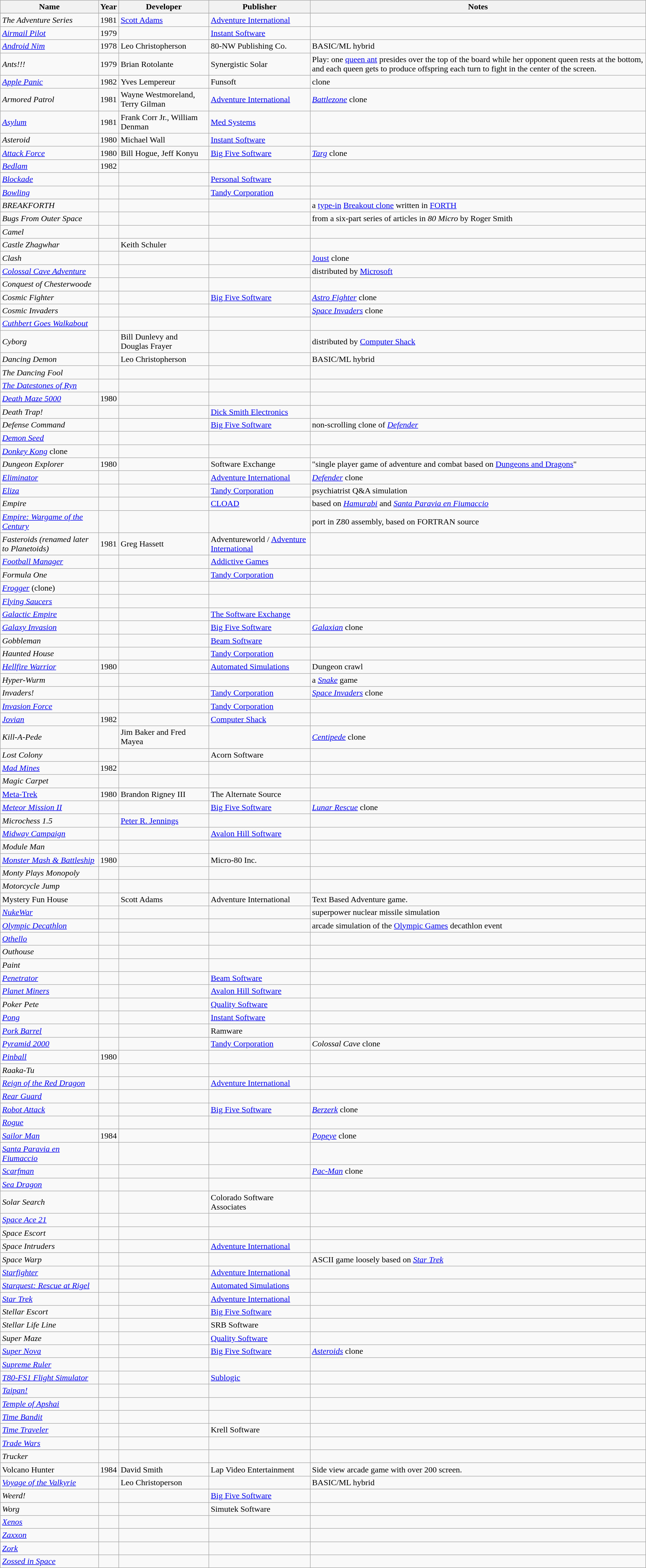<table class="wikitable sortable">
<tr>
<th>Name</th>
<th>Year</th>
<th>Developer</th>
<th>Publisher</th>
<th class="unsortable">Notes</th>
</tr>
<tr id="0.E2.80.939">
</tr>
<tr>
<td><em>The Adventure Series</em> </td>
<td>1981</td>
<td><a href='#'>Scott Adams</a></td>
<td><a href='#'>Adventure International</a></td>
<td></td>
</tr>
<tr>
<td><em><a href='#'>Airmail Pilot</a></em> </td>
<td>1979</td>
<td></td>
<td><a href='#'>Instant Software</a></td>
<td></td>
</tr>
<tr>
<td><em><a href='#'>Android Nim</a></em> </td>
<td>1978</td>
<td>Leo Christopherson</td>
<td>80-NW Publishing Co.</td>
<td>BASIC/ML hybrid</td>
</tr>
<tr>
<td><em>Ants!!!</em> </td>
<td>1979</td>
<td>Brian Rotolante</td>
<td>Synergistic Solar</td>
<td>Play: one <a href='#'>queen ant</a> presides over the top of the board while her opponent queen rests at the bottom, and each queen gets to produce offspring each turn to fight in the center of the screen.</td>
</tr>
<tr>
<td><em><a href='#'>Apple Panic</a></em> </td>
<td>1982</td>
<td>Yves Lempereur</td>
<td>Funsoft</td>
<td>clone</td>
</tr>
<tr>
<td><em>Armored Patrol</em> </td>
<td>1981</td>
<td>Wayne Westmoreland, Terry Gilman</td>
<td><a href='#'>Adventure International</a></td>
<td><em><a href='#'>Battlezone</a></em> clone</td>
</tr>
<tr>
<td><em><a href='#'>Asylum</a></em></td>
<td>1981</td>
<td>Frank Corr Jr., William Denman</td>
<td><a href='#'>Med Systems</a></td>
<td></td>
</tr>
<tr>
<td><em>Asteroid</em> </td>
<td>1980</td>
<td>Michael Wall</td>
<td><a href='#'>Instant Software</a></td>
<td></td>
</tr>
<tr>
<td><em><a href='#'>Attack Force</a></em> </td>
<td>1980</td>
<td>Bill Hogue, Jeff Konyu</td>
<td><a href='#'>Big Five Software</a></td>
<td><em><a href='#'>Targ</a></em> clone</td>
</tr>
<tr>
<td><em><a href='#'>Bedlam</a></em></td>
<td>1982</td>
<td></td>
<td></td>
<td></td>
</tr>
<tr>
<td><em><a href='#'>Blockade</a></em></td>
<td></td>
<td></td>
<td><a href='#'>Personal Software</a></td>
<td></td>
</tr>
<tr>
<td><em><a href='#'>Bowling</a></em></td>
<td></td>
<td></td>
<td><a href='#'>Tandy Corporation</a></td>
<td></td>
</tr>
<tr>
<td><em>BREAKFORTH</em></td>
<td></td>
<td></td>
<td></td>
<td>a <a href='#'>type-in</a> <a href='#'>Breakout clone</a> written in <a href='#'>FORTH</a></td>
</tr>
<tr>
<td><em>Bugs From Outer Space</em></td>
<td></td>
<td></td>
<td></td>
<td>from a six-part series of articles in <em>80 Micro</em> by Roger Smith</td>
</tr>
<tr>
<td><em>Camel</em></td>
<td></td>
<td></td>
<td></td>
<td></td>
</tr>
<tr>
<td><em>Castle Zhagwhar</em></td>
<td></td>
<td>Keith Schuler</td>
<td></td>
<td></td>
</tr>
<tr>
<td><em>Clash</em></td>
<td></td>
<td></td>
<td></td>
<td><a href='#'>Joust</a> clone</td>
</tr>
<tr>
<td><em><a href='#'>Colossal Cave Adventure</a></em></td>
<td></td>
<td></td>
<td></td>
<td>distributed by <a href='#'>Microsoft</a></td>
</tr>
<tr>
<td><em>Conquest of Chesterwoode</em></td>
<td></td>
<td></td>
<td></td>
<td></td>
</tr>
<tr>
<td><em>Cosmic Fighter</em></td>
<td></td>
<td></td>
<td><a href='#'>Big Five Software</a></td>
<td><em><a href='#'>Astro Fighter</a></em> clone</td>
</tr>
<tr>
<td><em>Cosmic Invaders</em></td>
<td></td>
<td></td>
<td></td>
<td><em><a href='#'>Space Invaders</a></em> clone</td>
</tr>
<tr>
<td><em><a href='#'>Cuthbert Goes Walkabout</a></em></td>
<td></td>
<td></td>
<td></td>
<td></td>
</tr>
<tr>
<td><em>Cyborg</em></td>
<td></td>
<td>Bill Dunlevy and Douglas Frayer</td>
<td></td>
<td>distributed by <a href='#'>Computer Shack</a></td>
</tr>
<tr>
<td><em>Dancing Demon</em></td>
<td></td>
<td>Leo Christopherson</td>
<td></td>
<td>BASIC/ML hybrid</td>
</tr>
<tr>
<td><em>The Dancing Fool</em></td>
<td></td>
<td></td>
<td></td>
<td></td>
</tr>
<tr>
<td><em><a href='#'>The Datestones of Ryn</a></em></td>
<td></td>
<td></td>
<td></td>
<td></td>
</tr>
<tr>
<td><em><a href='#'>Death Maze 5000</a></em></td>
<td>1980</td>
<td></td>
<td></td>
<td></td>
</tr>
<tr>
<td><em>Death Trap!</em></td>
<td></td>
<td></td>
<td><a href='#'>Dick Smith Electronics</a></td>
<td></td>
</tr>
<tr>
<td><em>Defense Command</em></td>
<td></td>
<td></td>
<td><a href='#'>Big Five Software</a></td>
<td>non-scrolling clone of <em><a href='#'>Defender</a></em></td>
</tr>
<tr>
<td><em><a href='#'>Demon Seed</a></em></td>
<td></td>
<td></td>
<td></td>
<td></td>
</tr>
<tr>
<td><em><a href='#'>Donkey Kong</a></em> clone</td>
<td></td>
<td></td>
<td></td>
<td></td>
</tr>
<tr>
<td><em>Dungeon Explorer</em></td>
<td>1980</td>
<td></td>
<td>Software Exchange</td>
<td>"single player game of adventure and combat based on <a href='#'>Dungeons and Dragons</a>"</td>
</tr>
<tr>
<td><em><a href='#'>Eliminator</a></em></td>
<td></td>
<td></td>
<td><a href='#'>Adventure International</a></td>
<td><em><a href='#'>Defender</a></em> clone</td>
</tr>
<tr>
<td><em><a href='#'>Eliza</a></em></td>
<td></td>
<td></td>
<td><a href='#'>Tandy Corporation</a></td>
<td>psychiatrist Q&A simulation</td>
</tr>
<tr>
<td><em>Empire</em></td>
<td></td>
<td></td>
<td><a href='#'>CLOAD</a></td>
<td>based on <em><a href='#'>Hamurabi</a></em> and <em><a href='#'>Santa Paravia en Fiumaccio</a></em></td>
</tr>
<tr>
<td><em><a href='#'>Empire: Wargame of the Century</a></em></td>
<td></td>
<td></td>
<td></td>
<td>port in Z80 assembly, based on FORTRAN source</td>
</tr>
<tr>
<td><em>Fasteroids (renamed later to Planetoids)</em></td>
<td>1981</td>
<td>Greg Hassett</td>
<td>Adventureworld / <a href='#'>Adventure International</a></td>
<td></td>
</tr>
<tr>
<td><em><a href='#'>Football Manager</a></em></td>
<td></td>
<td></td>
<td><a href='#'>Addictive Games</a></td>
<td></td>
</tr>
<tr>
<td><em>Formula One</em></td>
<td></td>
<td></td>
<td><a href='#'>Tandy Corporation</a></td>
<td></td>
</tr>
<tr>
<td><em><a href='#'>Frogger</a></em> (clone)</td>
<td></td>
<td></td>
<td></td>
<td></td>
</tr>
<tr>
<td><em><a href='#'>Flying Saucers</a></em></td>
<td></td>
<td></td>
<td></td>
<td></td>
</tr>
<tr>
<td><em><a href='#'>Galactic Empire</a></em></td>
<td></td>
<td></td>
<td><a href='#'>The Software Exchange</a></td>
<td></td>
</tr>
<tr>
<td><em><a href='#'>Galaxy Invasion</a></em></td>
<td></td>
<td></td>
<td><a href='#'>Big Five Software</a></td>
<td><em><a href='#'>Galaxian</a></em> clone</td>
</tr>
<tr>
<td><em>Gobbleman</em></td>
<td></td>
<td></td>
<td><a href='#'>Beam Software</a></td>
<td></td>
</tr>
<tr>
<td><em>Haunted House</em></td>
<td></td>
<td></td>
<td><a href='#'>Tandy Corporation</a></td>
<td></td>
</tr>
<tr>
<td><em><a href='#'>Hellfire Warrior</a></em></td>
<td>1980</td>
<td></td>
<td><a href='#'>Automated Simulations</a></td>
<td>Dungeon crawl</td>
</tr>
<tr>
<td><em>Hyper-Wurm</em></td>
<td></td>
<td></td>
<td></td>
<td>a <em><a href='#'>Snake</a></em> game</td>
</tr>
<tr>
<td><em>Invaders!</em></td>
<td></td>
<td></td>
<td><a href='#'>Tandy Corporation</a></td>
<td><em><a href='#'>Space Invaders</a></em> clone</td>
</tr>
<tr>
<td><em><a href='#'>Invasion Force</a></em></td>
<td></td>
<td></td>
<td><a href='#'>Tandy Corporation</a></td>
<td></td>
</tr>
<tr>
<td><em><a href='#'>Jovian</a></em></td>
<td>1982</td>
<td></td>
<td><a href='#'>Computer Shack</a></td>
<td></td>
</tr>
<tr>
<td><em>Kill-A-Pede</em></td>
<td></td>
<td>Jim Baker and Fred Mayea</td>
<td></td>
<td><em><a href='#'>Centipede</a></em> clone</td>
</tr>
<tr>
<td><em>Lost Colony</em></td>
<td></td>
<td></td>
<td>Acorn Software</td>
<td></td>
</tr>
<tr>
<td><em><a href='#'>Mad Mines</a></em></td>
<td>1982</td>
<td></td>
<td></td>
<td></td>
</tr>
<tr>
<td><em>Magic Carpet</em></td>
<td></td>
<td></td>
<td></td>
<td></td>
</tr>
<tr>
<td><a href='#'>Meta-Trek</a></td>
<td>1980</td>
<td>Brandon Rigney III</td>
<td>The Alternate Source</td>
<td></td>
</tr>
<tr>
<td><em><a href='#'>Meteor Mission II</a></em></td>
<td></td>
<td></td>
<td><a href='#'>Big Five Software</a></td>
<td><em><a href='#'>Lunar Rescue</a></em> clone</td>
</tr>
<tr>
<td><em>Microchess 1.5</em></td>
<td></td>
<td><a href='#'>Peter R. Jennings</a>   </td>
<td></td>
<td></td>
</tr>
<tr>
<td><em><a href='#'>Midway Campaign</a></em></td>
<td></td>
<td></td>
<td><a href='#'>Avalon Hill Software</a></td>
<td></td>
</tr>
<tr>
<td><em>Module Man</em></td>
<td></td>
<td></td>
<td></td>
<td></td>
</tr>
<tr>
<td><em><a href='#'>Monster Mash & Battleship</a></em></td>
<td>1980</td>
<td></td>
<td>Micro-80 Inc.</td>
<td></td>
</tr>
<tr>
<td><em>Monty Plays Monopoly</em></td>
<td></td>
<td></td>
<td></td>
<td></td>
</tr>
<tr>
<td><em>Motorcycle Jump</em></td>
<td></td>
<td></td>
<td></td>
<td></td>
</tr>
<tr>
<td>Mystery Fun House</td>
<td></td>
<td>Scott Adams</td>
<td>Adventure International</td>
<td>Text Based Adventure game.</td>
</tr>
<tr>
<td><em><a href='#'>NukeWar</a></em></td>
<td></td>
<td></td>
<td></td>
<td>superpower nuclear missile simulation</td>
</tr>
<tr>
<td><em><a href='#'>Olympic Decathlon</a></em></td>
<td></td>
<td></td>
<td></td>
<td>arcade simulation of the <a href='#'>Olympic Games</a> decathlon event</td>
</tr>
<tr>
<td><em><a href='#'>Othello</a></em></td>
<td></td>
<td></td>
<td></td>
<td></td>
</tr>
<tr>
<td><em>Outhouse</em></td>
<td></td>
<td></td>
<td></td>
<td></td>
</tr>
<tr>
<td><em>Paint</em></td>
<td></td>
<td></td>
<td></td>
<td></td>
</tr>
<tr>
<td><em><a href='#'>Penetrator</a></em></td>
<td></td>
<td></td>
<td><a href='#'>Beam Software</a></td>
<td></td>
</tr>
<tr>
<td><em><a href='#'>Planet Miners</a></em></td>
<td></td>
<td></td>
<td><a href='#'>Avalon Hill Software</a></td>
<td></td>
</tr>
<tr>
<td><em>Poker Pete</em></td>
<td></td>
<td></td>
<td><a href='#'>Quality Software</a></td>
<td></td>
</tr>
<tr>
<td><em><a href='#'>Pong</a></em></td>
<td></td>
<td></td>
<td><a href='#'>Instant Software</a></td>
<td></td>
</tr>
<tr>
<td><em><a href='#'>Pork Barrel</a></em></td>
<td></td>
<td></td>
<td>Ramware</td>
<td></td>
</tr>
<tr>
<td><em><a href='#'>Pyramid 2000</a></em></td>
<td></td>
<td></td>
<td><a href='#'>Tandy Corporation</a></td>
<td><em>Colossal Cave</em> clone</td>
</tr>
<tr>
<td><em><a href='#'>Pinball</a></em></td>
<td>1980</td>
<td></td>
<td></td>
<td></td>
</tr>
<tr>
<td><em>Raaka-Tu</em></td>
<td></td>
<td></td>
<td></td>
<td></td>
</tr>
<tr>
<td><em><a href='#'>Reign of the Red Dragon</a></em></td>
<td></td>
<td></td>
<td><a href='#'>Adventure International</a></td>
<td></td>
</tr>
<tr>
<td><em><a href='#'>Rear Guard</a></em></td>
<td></td>
<td></td>
<td></td>
<td></td>
</tr>
<tr>
<td><em><a href='#'>Robot Attack</a></em></td>
<td></td>
<td></td>
<td><a href='#'>Big Five Software</a></td>
<td><em><a href='#'>Berzerk</a></em> clone</td>
</tr>
<tr>
<td><em><a href='#'>Rogue</a></em></td>
<td></td>
<td></td>
<td></td>
<td></td>
</tr>
<tr>
<td><em><a href='#'>Sailor Man</a></em> </td>
<td>1984</td>
<td></td>
<td></td>
<td><em><a href='#'>Popeye</a></em> clone</td>
</tr>
<tr>
<td><em><a href='#'>Santa Paravia en Fiumaccio</a></em></td>
<td></td>
<td></td>
<td></td>
<td></td>
</tr>
<tr>
<td><em><a href='#'>Scarfman</a></em></td>
<td></td>
<td></td>
<td></td>
<td><em><a href='#'>Pac-Man</a></em> clone</td>
</tr>
<tr>
<td><em><a href='#'>Sea Dragon</a></em></td>
<td></td>
<td></td>
<td></td>
<td></td>
</tr>
<tr>
<td><em>Solar Search</em></td>
<td></td>
<td></td>
<td>Colorado Software Associates</td>
<td></td>
</tr>
<tr>
<td><em><a href='#'>Space Ace 21</a></em></td>
<td></td>
<td></td>
<td></td>
<td></td>
</tr>
<tr>
<td><em>Space Escort</em></td>
<td></td>
<td></td>
<td></td>
<td></td>
</tr>
<tr>
<td><em>Space Intruders</em></td>
<td></td>
<td></td>
<td><a href='#'>Adventure International</a></td>
<td></td>
</tr>
<tr>
<td><em>Space Warp</em></td>
<td></td>
<td></td>
<td></td>
<td>ASCII game loosely based on <em><a href='#'>Star Trek</a></em></td>
</tr>
<tr>
<td><em><a href='#'>Starfighter</a></em></td>
<td></td>
<td></td>
<td><a href='#'>Adventure International</a></td>
<td></td>
</tr>
<tr>
<td><em><a href='#'>Starquest: Rescue at Rigel</a></em></td>
<td></td>
<td></td>
<td><a href='#'>Automated Simulations</a></td>
<td></td>
</tr>
<tr>
<td><em><a href='#'>Star Trek</a></em></td>
<td></td>
<td></td>
<td><a href='#'>Adventure International</a></td>
<td></td>
</tr>
<tr>
<td><em>Stellar Escort</em></td>
<td></td>
<td></td>
<td><a href='#'>Big Five Software</a></td>
<td></td>
</tr>
<tr>
<td><em>Stellar Life Line</em></td>
<td></td>
<td></td>
<td>SRB Software</td>
<td></td>
</tr>
<tr>
<td><em>Super Maze</em></td>
<td></td>
<td></td>
<td><a href='#'>Quality Software</a></td>
<td></td>
</tr>
<tr>
<td><em><a href='#'>Super Nova</a></em></td>
<td></td>
<td></td>
<td><a href='#'>Big Five Software</a></td>
<td><em><a href='#'>Asteroids</a></em> clone</td>
</tr>
<tr>
<td><em><a href='#'>Supreme Ruler</a></em></td>
<td></td>
<td></td>
<td></td>
<td></td>
</tr>
<tr>
<td><em><a href='#'>T80-FS1 Flight Simulator</a></em></td>
<td></td>
<td></td>
<td><a href='#'>Sublogic</a></td>
<td></td>
</tr>
<tr>
<td><em><a href='#'>Taipan!</a></em></td>
<td></td>
<td></td>
<td></td>
<td></td>
</tr>
<tr>
<td><em><a href='#'>Temple of Apshai</a></em></td>
<td></td>
<td></td>
<td></td>
<td></td>
</tr>
<tr>
<td><em><a href='#'>Time Bandit</a></em></td>
<td></td>
<td></td>
<td></td>
<td></td>
</tr>
<tr>
<td><em><a href='#'>Time Traveler</a></em></td>
<td></td>
<td></td>
<td>Krell Software</td>
<td></td>
</tr>
<tr>
<td><em><a href='#'>Trade Wars</a></em></td>
<td></td>
<td></td>
<td></td>
<td></td>
</tr>
<tr>
<td><em>Trucker</em></td>
<td></td>
<td></td>
<td></td>
<td></td>
</tr>
<tr>
<td>Volcano Hunter</td>
<td>1984</td>
<td>David Smith</td>
<td>Lap Video Entertainment</td>
<td>Side view arcade game with over 200 screen.</td>
</tr>
<tr>
<td><em><a href='#'>Voyage of the Valkyrie</a></em></td>
<td></td>
<td>Leo Christoperson</td>
<td></td>
<td>BASIC/ML hybrid</td>
</tr>
<tr>
<td><em>Weerd!</em></td>
<td></td>
<td></td>
<td><a href='#'>Big Five Software</a></td>
<td></td>
</tr>
<tr>
<td><em>Worg</em></td>
<td></td>
<td></td>
<td>Simutek Software</td>
<td></td>
</tr>
<tr>
<td><em><a href='#'>Xenos</a></em></td>
<td></td>
<td></td>
<td></td>
<td></td>
</tr>
<tr>
<td><em><a href='#'>Zaxxon</a></em></td>
<td></td>
<td></td>
<td></td>
<td></td>
</tr>
<tr>
<td><em><a href='#'>Zork</a></em></td>
<td></td>
<td></td>
<td></td>
<td></td>
</tr>
<tr>
<td><em><a href='#'>Zossed in Space</a></em></td>
<td></td>
<td></td>
<td></td>
<td></td>
</tr>
</table>
